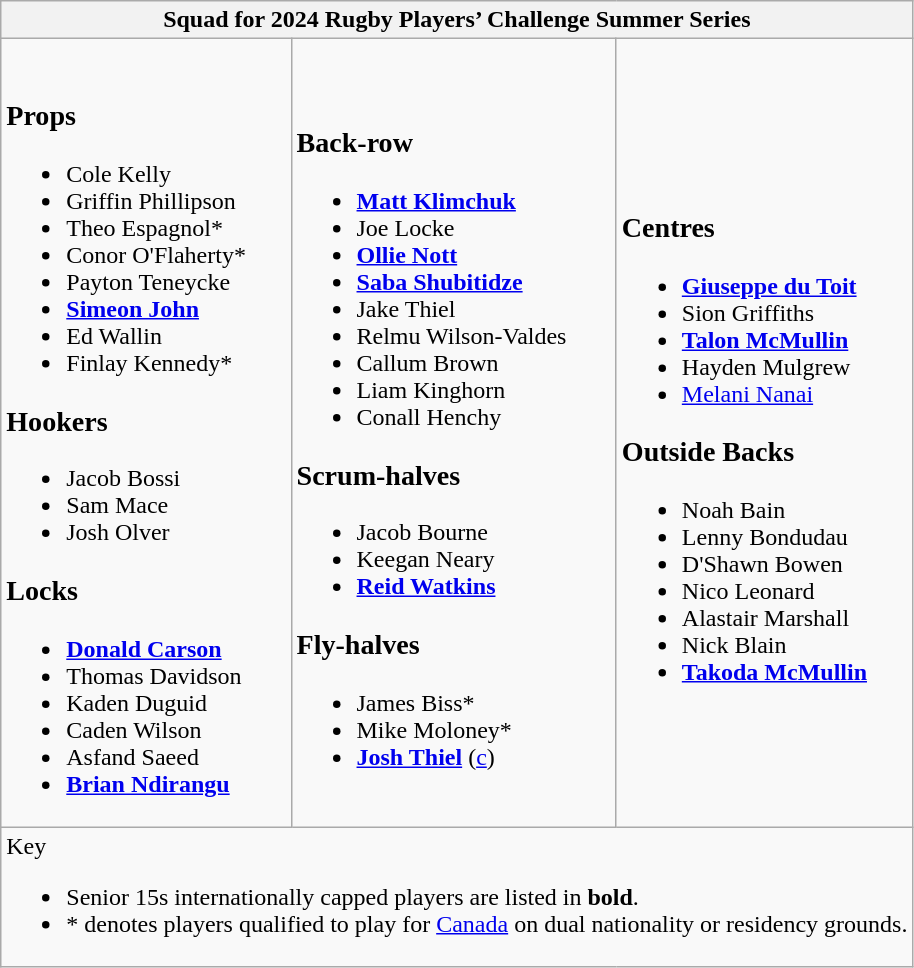<table class="wikitable">
<tr>
<th colspan="3">Squad for 2024 Rugby Players’ Challenge Summer Series</th>
</tr>
<tr>
<td><br><h3>Props</h3><ul><li> Cole Kelly</li><li> Griffin Phillipson</li><li> Theo Espagnol*</li><li> Conor O'Flaherty*</li><li> Payton Teneycke</li><li> <strong><a href='#'>Simeon John</a></strong></li><li> Ed Wallin</li><li> Finlay Kennedy*</li></ul><h3>Hookers</h3><ul><li> Jacob Bossi</li><li> Sam Mace</li><li> Josh Olver</li></ul><h3>Locks</h3><ul><li> <strong><a href='#'>Donald Carson</a></strong></li><li> Thomas Davidson</li><li> Kaden Duguid</li><li> Caden Wilson</li><li> Asfand Saeed</li><li><strong> <a href='#'>Brian Ndirangu</a></strong></li></ul></td>
<td><br><h3>Back-row</h3><ul><li> <strong><a href='#'>Matt Klimchuk</a></strong></li><li> Joe Locke</li><li> <strong><a href='#'>Ollie Nott</a></strong></li><li> <strong><a href='#'>Saba Shubitidze</a></strong></li><li> Jake Thiel</li><li> Relmu Wilson-Valdes</li><li> Callum Brown</li><li> Liam Kinghorn</li><li> Conall Henchy</li></ul><h3>Scrum-halves</h3><ul><li> Jacob Bourne</li><li> Keegan Neary</li><li> <strong><a href='#'>Reid Watkins</a></strong></li></ul><h3>Fly-halves</h3><ul><li> James Biss*</li><li> Mike Moloney*</li><li> <strong><a href='#'>Josh Thiel</a></strong> (<a href='#'>c</a>)</li></ul></td>
<td><br><h3>Centres</h3><ul><li> <strong><a href='#'>Giuseppe du Toit</a></strong></li><li> Sion Griffiths</li><li> <strong><a href='#'>Talon McMullin</a></strong></li><li> Hayden Mulgrew</li><li> <a href='#'>Melani Nanai</a></li></ul><h3>Outside Backs</h3><ul><li> Noah Bain</li><li> Lenny Bondudau</li><li> D'Shawn Bowen</li><li> Nico Leonard</li><li> Alastair Marshall</li><li> Nick Blain</li><li> <strong><a href='#'>Takoda McMullin</a></strong></li></ul></td>
</tr>
<tr>
<td colspan="3">Key<br><ul><li>Senior 15s internationally capped players are listed in <strong>bold</strong>.</li><li>* denotes players qualified to play for <a href='#'>Canada</a> on dual nationality or residency grounds.</li></ul></td>
</tr>
</table>
